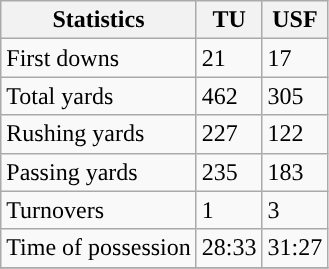<table class="wikitable" style="float: left;">
<tr>
<th>Statistics</th>
<th>TU</th>
<th>USF</th>
</tr>
<tr>
<td>First downs</td>
<td>21</td>
<td>17</td>
</tr>
<tr>
<td>Total yards</td>
<td>462</td>
<td>305</td>
</tr>
<tr>
<td>Rushing yards</td>
<td>227</td>
<td>122</td>
</tr>
<tr>
<td>Passing yards</td>
<td>235</td>
<td>183</td>
</tr>
<tr>
<td>Turnovers</td>
<td>1</td>
<td>3</td>
</tr>
<tr>
<td>Time of possession</td>
<td>28:33</td>
<td>31:27</td>
</tr>
<tr>
</tr>
</table>
